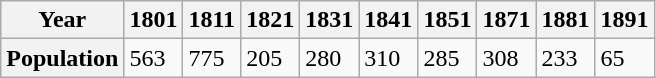<table class="wikitable">
<tr>
<th>Year</th>
<th>1801</th>
<th>1811</th>
<th>1821</th>
<th>1831</th>
<th>1841</th>
<th>1851</th>
<th>1871</th>
<th>1881</th>
<th>1891</th>
</tr>
<tr>
<th>Population</th>
<td>563</td>
<td>775</td>
<td>205</td>
<td>280</td>
<td>310</td>
<td>285</td>
<td>308</td>
<td>233</td>
<td>65</td>
</tr>
</table>
